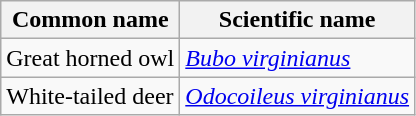<table class="wikitable">
<tr>
<th>Common name</th>
<th>Scientific name</th>
</tr>
<tr>
<td>Great horned owl</td>
<td><a href='#'><em>Bubo virginianus</em></a></td>
</tr>
<tr>
<td>White-tailed deer</td>
<td><a href='#'><em>Odocoileus virginianus</em></a></td>
</tr>
</table>
